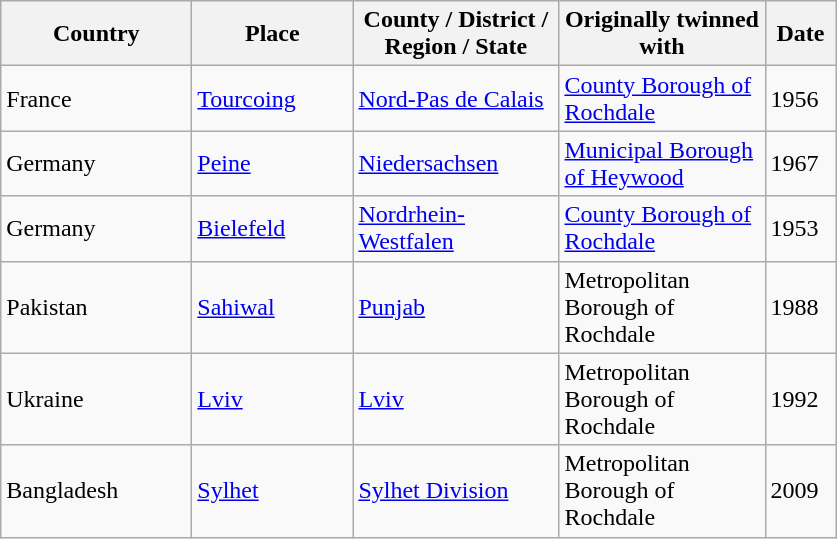<table class="wikitable sortable" "text-align:left"|>
<tr>
<th height="17" width="120">Country</th>
<th !  width="100">Place</th>
<th !  width="130">County / District / Region / State</th>
<th !  width="130">Originally twinned with</th>
<th !  width="40">Date</th>
</tr>
<tr>
<td !  !>France</td>
<td ! !><a href='#'>Tourcoing</a></td>
<td !  !><a href='#'>Nord-Pas de Calais</a></td>
<td !  !><a href='#'>County Borough of Rochdale</a></td>
<td !  !>1956</td>
</tr>
<tr>
<td !  !>Germany</td>
<td ! !><a href='#'>Peine</a></td>
<td !  !><a href='#'>Niedersachsen</a><em></td>
<td !  !><a href='#'>Municipal Borough of Heywood</a></td>
<td !  !>1967</td>
</tr>
<tr>
<td !  !>Germany</td>
<td ! !><a href='#'>Bielefeld</a></td>
<td !  !><a href='#'>Nordrhein-Westfalen</a></td>
<td !  !><a href='#'>County Borough of Rochdale</a></td>
<td !  !>1953</td>
</tr>
<tr>
<td !  !>Pakistan</td>
<td ! !><a href='#'>Sahiwal</a></td>
<td !  !><a href='#'>Punjab</a></td>
<td !  !>Metropolitan Borough of Rochdale</td>
<td !  !>1988</td>
</tr>
<tr>
<td !  !>Ukraine</td>
<td ! !><a href='#'>Lviv</a></td>
<td !  !><a href='#'>Lviv</a></td>
<td !  !>Metropolitan Borough of Rochdale</td>
<td !  !>1992</td>
</tr>
<tr>
<td !  !>Bangladesh</td>
<td ! !><a href='#'>Sylhet</a></td>
<td !  !><a href='#'>Sylhet Division</a></td>
<td !  !>Metropolitan Borough of Rochdale</td>
<td !  !>2009</td>
</tr>
</table>
